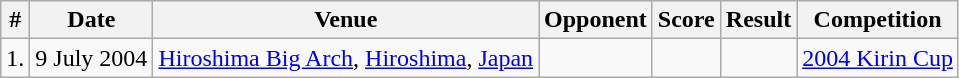<table class="wikitable">
<tr>
<th>#</th>
<th>Date</th>
<th>Venue</th>
<th>Opponent</th>
<th>Score</th>
<th>Result</th>
<th>Competition</th>
</tr>
<tr>
<td>1.</td>
<td>9 July 2004</td>
<td><a href='#'>Hiroshima Big Arch</a>, <a href='#'>Hiroshima</a>, <a href='#'>Japan</a></td>
<td></td>
<td></td>
<td></td>
<td><a href='#'>2004 Kirin Cup</a></td>
</tr>
</table>
